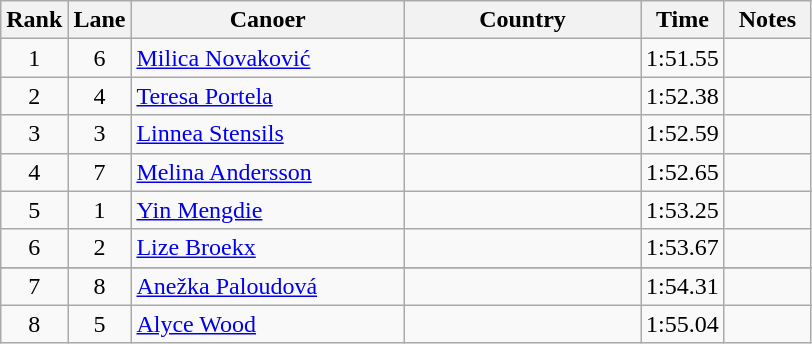<table class="wikitable" style="text-align:center;">
<tr>
<th width=30>Rank</th>
<th width=30>Lane</th>
<th width=175>Canoer</th>
<th width=150>Country</th>
<th width=30>Time</th>
<th width=50>Notes</th>
</tr>
<tr>
<td>1</td>
<td>6</td>
<td align=left><a href='#'>Milica Novaković</a></td>
<td align=left></td>
<td>1:51.55</td>
<td></td>
</tr>
<tr>
<td>2</td>
<td>4</td>
<td align=left><a href='#'>Teresa Portela</a></td>
<td align=left></td>
<td>1:52.38</td>
<td></td>
</tr>
<tr>
<td>3</td>
<td>3</td>
<td align=left><a href='#'>Linnea Stensils</a></td>
<td align=left></td>
<td>1:52.59</td>
<td></td>
</tr>
<tr>
<td>4</td>
<td>7</td>
<td align=left><a href='#'>Melina Andersson</a></td>
<td align=left></td>
<td>1:52.65</td>
<td></td>
</tr>
<tr>
<td>5</td>
<td>1</td>
<td align=left><a href='#'>Yin Mengdie</a></td>
<td align=left></td>
<td>1:53.25</td>
<td></td>
</tr>
<tr>
<td>6</td>
<td>2</td>
<td align=left><a href='#'>Lize Broekx</a></td>
<td align=left></td>
<td>1:53.67</td>
<td></td>
</tr>
<tr>
</tr>
<tr>
<td>7</td>
<td>8</td>
<td align=left><a href='#'>Anežka Paloudová</a></td>
<td align=left></td>
<td>1:54.31</td>
<td></td>
</tr>
<tr>
<td>8</td>
<td>5</td>
<td align=left><a href='#'>Alyce Wood</a></td>
<td align=left></td>
<td>1:55.04</td>
<td></td>
</tr>
</table>
